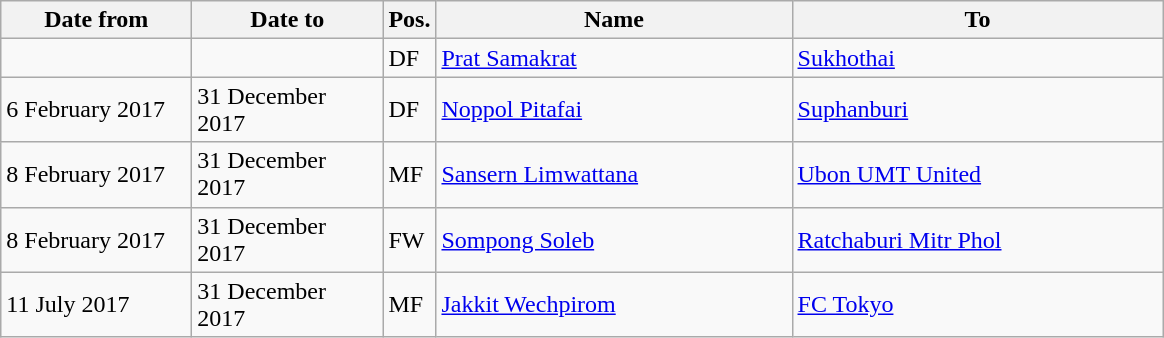<table class="wikitable">
<tr>
<th width="120">Date from</th>
<th width="120">Date to</th>
<th>Pos.</th>
<th width="230">Name</th>
<th width="240">To</th>
</tr>
<tr>
<td></td>
<td></td>
<td>DF</td>
<td> <a href='#'>Prat Samakrat</a></td>
<td> <a href='#'>Sukhothai</a></td>
</tr>
<tr>
<td>6 February 2017</td>
<td>31 December 2017</td>
<td>DF</td>
<td> <a href='#'>Noppol Pitafai</a></td>
<td> <a href='#'>Suphanburi</a></td>
</tr>
<tr>
<td>8 February 2017</td>
<td>31 December 2017</td>
<td>MF</td>
<td> <a href='#'>Sansern Limwattana</a></td>
<td> <a href='#'>Ubon UMT United</a></td>
</tr>
<tr>
<td>8 February 2017</td>
<td>31 December 2017</td>
<td>FW</td>
<td> <a href='#'>Sompong Soleb</a></td>
<td> <a href='#'>Ratchaburi Mitr Phol</a></td>
</tr>
<tr>
<td>11 July 2017</td>
<td>31 December 2017</td>
<td>MF</td>
<td> <a href='#'>Jakkit Wechpirom</a></td>
<td> <a href='#'>FC Tokyo</a></td>
</tr>
</table>
